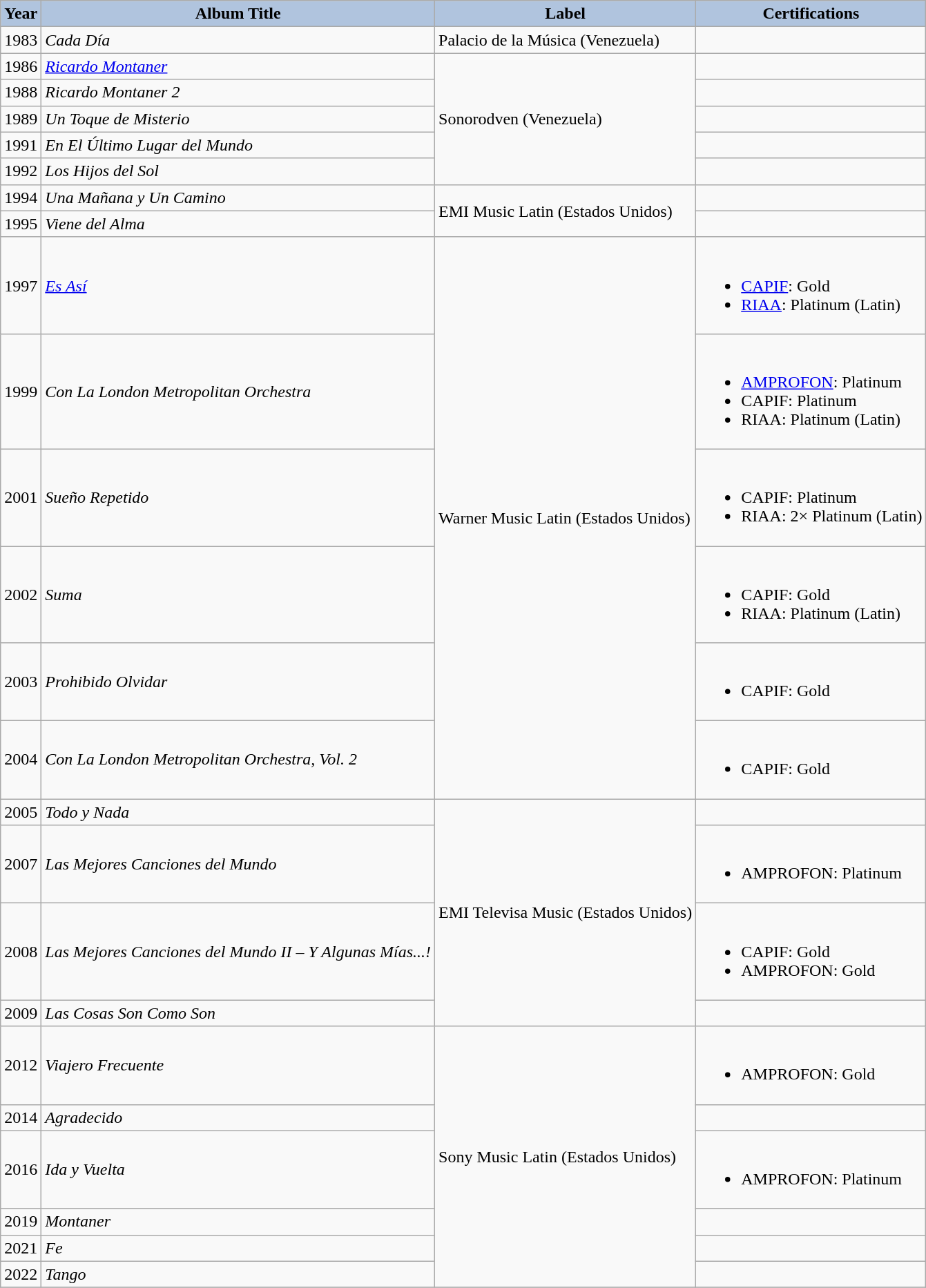<table class="wikitable">
<tr>
<th style="background:lightsteelblue; color:black">Year</th>
<th style="background:lightsteelblue; color:black">Album Title</th>
<th style="background:lightsteelblue; color:black">Label</th>
<th style="background:lightsteelblue; color:black">Certifications</th>
</tr>
<tr>
<td align="center">1983</td>
<td><em>Cada Día</em></td>
<td>Palacio de la Música (Venezuela)</td>
<td></td>
</tr>
<tr>
<td align="center">1986</td>
<td><em><a href='#'>Ricardo Montaner</a></em></td>
<td rowspan="5">Sonorodven (Venezuela)</td>
<td></td>
</tr>
<tr>
<td align="center">1988</td>
<td><em>Ricardo Montaner 2</em></td>
<td></td>
</tr>
<tr>
<td align="center">1989</td>
<td><em>Un Toque de Misterio</em></td>
<td></td>
</tr>
<tr>
<td align="center">1991</td>
<td><em>En El Último Lugar del Mundo</em></td>
<td></td>
</tr>
<tr>
<td align="center">1992</td>
<td><em>Los Hijos del Sol</em></td>
<td></td>
</tr>
<tr>
<td align="center">1994</td>
<td><em>Una Mañana y Un Camino</em></td>
<td rowspan="2">EMI Music Latin (Estados Unidos)</td>
<td></td>
</tr>
<tr>
<td align="center">1995</td>
<td><em>Viene del Alma</em></td>
<td></td>
</tr>
<tr>
<td align="center">1997</td>
<td><em><a href='#'>Es Así</a></em></td>
<td rowspan="6">Warner Music Latin (Estados Unidos)</td>
<td><br><ul><li><a href='#'>CAPIF</a>: Gold</li><li><a href='#'>RIAA</a>: Platinum (Latin)</li></ul></td>
</tr>
<tr>
<td align="center">1999</td>
<td><em>Con La London Metropolitan Orchestra</em></td>
<td><br><ul><li><a href='#'>AMPROFON</a>: Platinum</li><li>CAPIF: Platinum</li><li>RIAA: Platinum (Latin)</li></ul></td>
</tr>
<tr>
<td align="center">2001</td>
<td><em>Sueño Repetido</em></td>
<td><br><ul><li>CAPIF: Platinum</li><li>RIAA: 2× Platinum (Latin)</li></ul></td>
</tr>
<tr>
<td align="center">2002</td>
<td><em>Suma</em></td>
<td><br><ul><li>CAPIF: Gold</li><li>RIAA: Platinum (Latin)</li></ul></td>
</tr>
<tr>
<td align="center">2003</td>
<td><em>Prohibido Olvidar</em></td>
<td><br><ul><li>CAPIF: Gold</li></ul></td>
</tr>
<tr>
<td align="center">2004</td>
<td><em>Con La London Metropolitan Orchestra, Vol. 2</em></td>
<td><br><ul><li>CAPIF: Gold</li></ul></td>
</tr>
<tr>
<td align="center">2005</td>
<td><em>Todo y Nada</em></td>
<td rowspan="4">EMI Televisa Music (Estados Unidos)</td>
<td></td>
</tr>
<tr>
<td align="center">2007</td>
<td><em>Las Mejores Canciones del Mundo</em></td>
<td><br><ul><li>AMPROFON: Platinum</li></ul></td>
</tr>
<tr>
<td align="center">2008</td>
<td><em>Las Mejores Canciones del Mundo II – Y Algunas Mías...!</em></td>
<td><br><ul><li>CAPIF: Gold</li><li>AMPROFON: Gold</li></ul></td>
</tr>
<tr>
<td align="center">2009</td>
<td><em>Las Cosas Son Como Son</em></td>
<td></td>
</tr>
<tr>
<td align="center">2012</td>
<td><em>Viajero Frecuente</em></td>
<td rowspan="6">Sony Music Latin (Estados Unidos)</td>
<td><br><ul><li>AMPROFON: Gold</li></ul></td>
</tr>
<tr>
<td align="center">2014</td>
<td><em>Agradecido</em></td>
<td></td>
</tr>
<tr>
<td align="center">2016</td>
<td><em>Ida y Vuelta</em></td>
<td><br><ul><li>AMPROFON: Platinum</li></ul></td>
</tr>
<tr>
<td align="center">2019</td>
<td><em>Montaner</em></td>
<td></td>
</tr>
<tr>
<td align="center">2021</td>
<td><em>Fe</em></td>
<td></td>
</tr>
<tr>
<td align="center">2022</td>
<td><em>Tango</em></td>
<td></td>
</tr>
<tr>
</tr>
</table>
